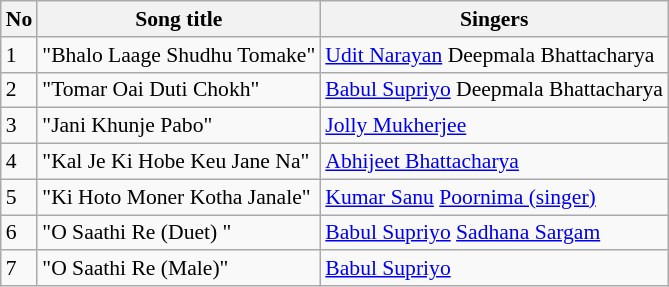<table class="wikitable" style="font-size:90%;">
<tr>
<th>No</th>
<th>Song title</th>
<th>Singers</th>
</tr>
<tr>
<td>1</td>
<td>"Bhalo Laage Shudhu Tomake"</td>
<td><a href='#'>Udit Narayan</a> Deepmala Bhattacharya</td>
</tr>
<tr>
<td>2</td>
<td>"Tomar Oai Duti Chokh"</td>
<td><a href='#'>Babul Supriyo</a> Deepmala Bhattacharya</td>
</tr>
<tr>
<td>3</td>
<td>"Jani Khunje Pabo"</td>
<td><a href='#'>Jolly Mukherjee</a></td>
</tr>
<tr>
<td>4</td>
<td>"Kal Je Ki Hobe Keu Jane Na"</td>
<td><a href='#'>Abhijeet Bhattacharya</a></td>
</tr>
<tr>
<td>5</td>
<td>"Ki Hoto Moner Kotha Janale"</td>
<td><a href='#'>Kumar Sanu</a> <a href='#'>Poornima (singer)</a></td>
</tr>
<tr>
<td>6</td>
<td>"O Saathi Re (Duet) "</td>
<td><a href='#'>Babul Supriyo</a> <a href='#'>Sadhana Sargam</a></td>
</tr>
<tr>
<td>7</td>
<td>"O Saathi Re (Male)"</td>
<td><a href='#'>Babul Supriyo</a></td>
</tr>
</table>
